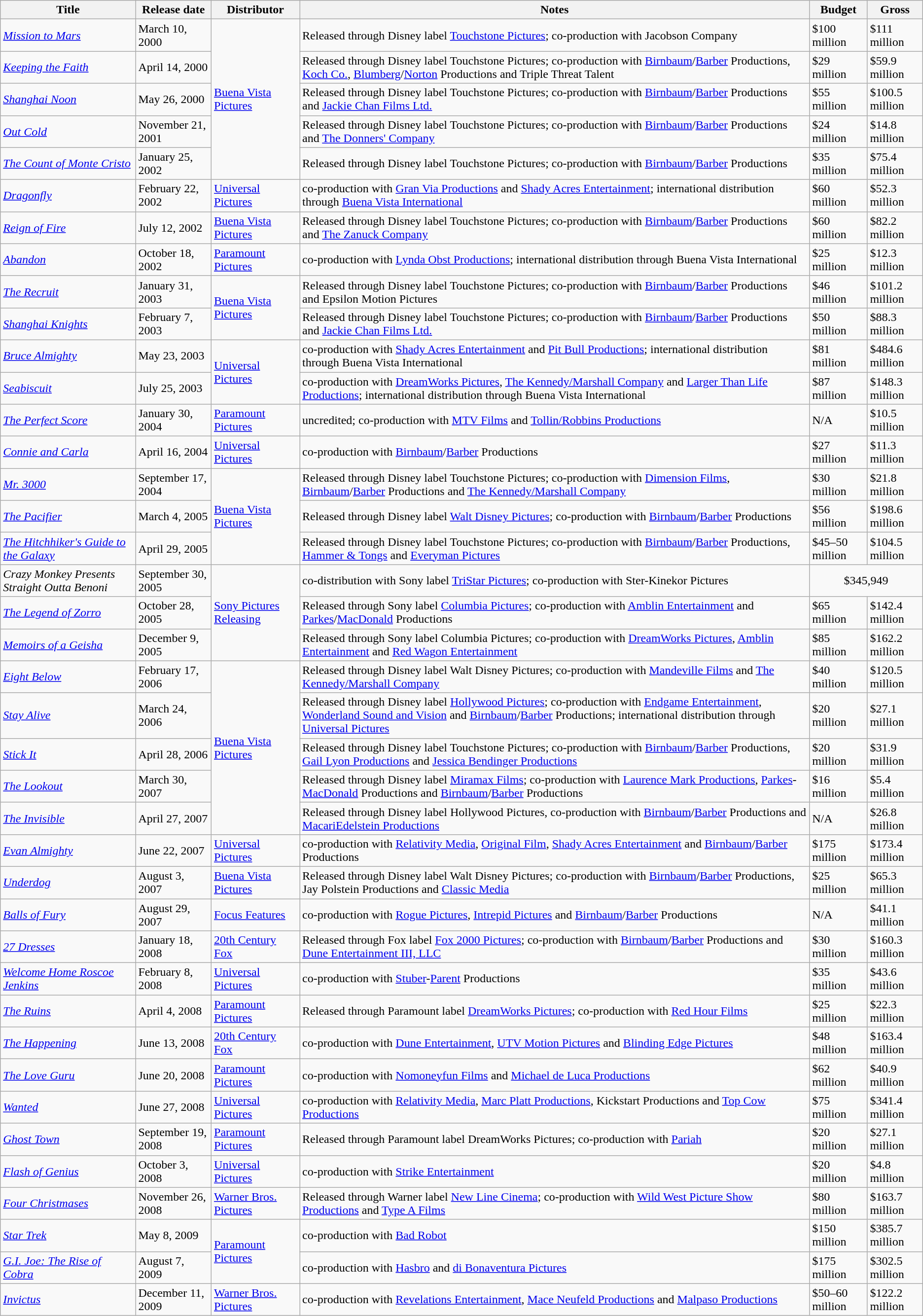<table class="wikitable sortable">
<tr>
<th>Title</th>
<th>Release date</th>
<th>Distributor</th>
<th>Notes</th>
<th>Budget</th>
<th>Gross</th>
</tr>
<tr>
<td><em><a href='#'>Mission to Mars</a></em></td>
<td>March 10, 2000</td>
<td rowspan="5"><a href='#'>Buena Vista Pictures</a></td>
<td>Released through Disney label <a href='#'>Touchstone Pictures</a>; co-production with Jacobson Company</td>
<td>$100 million</td>
<td>$111 million</td>
</tr>
<tr>
<td><em><a href='#'>Keeping the Faith</a></em></td>
<td>April 14, 2000</td>
<td>Released through Disney label Touchstone Pictures; co-production with <a href='#'>Birnbaum</a>/<a href='#'>Barber</a> Productions, <a href='#'>Koch Co.</a>, <a href='#'>Blumberg</a>/<a href='#'>Norton</a> Productions and Triple Threat Talent</td>
<td>$29 million</td>
<td>$59.9 million</td>
</tr>
<tr>
<td><em><a href='#'>Shanghai Noon</a></em></td>
<td>May 26, 2000</td>
<td>Released through Disney label Touchstone Pictures; co-production with <a href='#'>Birnbaum</a>/<a href='#'>Barber</a> Productions and <a href='#'>Jackie Chan Films Ltd.</a></td>
<td>$55 million</td>
<td>$100.5 million</td>
</tr>
<tr>
<td><em><a href='#'>Out Cold</a></em></td>
<td>November 21, 2001</td>
<td>Released through Disney label Touchstone Pictures; co-production with <a href='#'>Birnbaum</a>/<a href='#'>Barber</a> Productions and <a href='#'>The Donners' Company</a></td>
<td>$24 million</td>
<td>$14.8 million</td>
</tr>
<tr>
<td><em><a href='#'>The Count of Monte Cristo</a></em></td>
<td>January 25, 2002</td>
<td>Released through Disney label Touchstone Pictures; co-production with <a href='#'>Birnbaum</a>/<a href='#'>Barber</a> Productions</td>
<td>$35 million</td>
<td>$75.4 million</td>
</tr>
<tr>
<td><em><a href='#'>Dragonfly</a></em></td>
<td>February 22, 2002</td>
<td><a href='#'>Universal Pictures</a></td>
<td>co-production with <a href='#'>Gran Via Productions</a> and <a href='#'>Shady Acres Entertainment</a>; international distribution through <a href='#'>Buena Vista International</a></td>
<td>$60 million</td>
<td>$52.3 million</td>
</tr>
<tr>
<td><em><a href='#'>Reign of Fire</a></em></td>
<td>July 12, 2002</td>
<td><a href='#'>Buena Vista Pictures</a></td>
<td>Released through Disney label Touchstone Pictures; co-production with <a href='#'>Birnbaum</a>/<a href='#'>Barber</a> Productions and <a href='#'>The Zanuck Company</a></td>
<td>$60 million</td>
<td>$82.2 million</td>
</tr>
<tr>
<td><em><a href='#'>Abandon</a></em></td>
<td>October 18, 2002</td>
<td><a href='#'>Paramount Pictures</a></td>
<td>co-production with <a href='#'>Lynda Obst Productions</a>; international distribution through Buena Vista International</td>
<td>$25 million</td>
<td>$12.3 million</td>
</tr>
<tr>
<td><em><a href='#'>The Recruit</a></em></td>
<td>January 31, 2003</td>
<td rowspan="2"><a href='#'>Buena Vista Pictures</a></td>
<td>Released through Disney label Touchstone Pictures; co-production with <a href='#'>Birnbaum</a>/<a href='#'>Barber</a> Productions and Epsilon Motion Pictures</td>
<td>$46 million</td>
<td>$101.2 million</td>
</tr>
<tr>
<td><em><a href='#'>Shanghai Knights</a></em></td>
<td>February 7, 2003</td>
<td>Released through Disney label Touchstone Pictures; co-production with <a href='#'>Birnbaum</a>/<a href='#'>Barber</a> Productions and <a href='#'>Jackie Chan Films Ltd.</a></td>
<td>$50 million</td>
<td>$88.3 million</td>
</tr>
<tr>
<td><em><a href='#'>Bruce Almighty</a></em></td>
<td>May 23, 2003</td>
<td rowspan="2"><a href='#'>Universal Pictures</a></td>
<td>co-production with <a href='#'>Shady Acres Entertainment</a> and <a href='#'>Pit Bull Productions</a>; international distribution through Buena Vista International</td>
<td>$81 million</td>
<td>$484.6 million</td>
</tr>
<tr>
<td><em><a href='#'>Seabiscuit</a></em></td>
<td>July 25, 2003</td>
<td>co-production with <a href='#'>DreamWorks Pictures</a>, <a href='#'>The Kennedy/Marshall Company</a> and <a href='#'>Larger Than Life Productions</a>; international distribution through Buena Vista International</td>
<td>$87 million</td>
<td>$148.3 million</td>
</tr>
<tr>
<td><em><a href='#'>The Perfect Score</a></em></td>
<td>January 30, 2004</td>
<td><a href='#'>Paramount Pictures</a></td>
<td>uncredited; co-production with <a href='#'>MTV Films</a> and <a href='#'>Tollin/Robbins Productions</a></td>
<td>N/A</td>
<td>$10.5 million</td>
</tr>
<tr>
<td><em><a href='#'>Connie and Carla</a></em></td>
<td>April 16, 2004</td>
<td><a href='#'>Universal Pictures</a></td>
<td>co-production with <a href='#'>Birnbaum</a>/<a href='#'>Barber</a> Productions</td>
<td>$27 million</td>
<td>$11.3 million</td>
</tr>
<tr>
<td><em><a href='#'>Mr. 3000</a></em></td>
<td>September 17, 2004</td>
<td rowspan="3"><a href='#'>Buena Vista Pictures</a></td>
<td>Released through Disney label Touchstone Pictures; co-production with <a href='#'>Dimension Films</a>, <a href='#'>Birnbaum</a>/<a href='#'>Barber</a> Productions and <a href='#'>The Kennedy/Marshall Company</a></td>
<td>$30 million</td>
<td>$21.8 million</td>
</tr>
<tr>
<td><em><a href='#'>The Pacifier</a></em></td>
<td>March 4, 2005</td>
<td>Released through Disney label <a href='#'>Walt Disney Pictures</a>; co-production with <a href='#'>Birnbaum</a>/<a href='#'>Barber</a> Productions</td>
<td>$56 million</td>
<td>$198.6 million</td>
</tr>
<tr>
<td><em><a href='#'>The Hitchhiker's Guide to the Galaxy</a></em></td>
<td>April 29, 2005</td>
<td>Released through Disney label Touchstone Pictures; co-production with <a href='#'>Birnbaum</a>/<a href='#'>Barber</a> Productions, <a href='#'>Hammer & Tongs</a> and <a href='#'>Everyman Pictures</a></td>
<td>$45–50 million</td>
<td>$104.5 million</td>
</tr>
<tr>
<td><em>Crazy Monkey Presents Straight Outta Benoni</em></td>
<td>September 30, 2005</td>
<td rowspan="3"><a href='#'>Sony Pictures Releasing</a></td>
<td>co-distribution with Sony label <a href='#'>TriStar Pictures</a>; co-production with Ster-Kinekor Pictures</td>
<td colspan="2" style="text-align: center">$345,949</td>
</tr>
<tr>
<td><em><a href='#'>The Legend of Zorro</a></em></td>
<td>October 28, 2005</td>
<td>Released through Sony label <a href='#'>Columbia Pictures</a>; co-production with <a href='#'>Amblin Entertainment</a> and <a href='#'>Parkes</a>/<a href='#'>MacDonald</a> Productions</td>
<td>$65 million</td>
<td>$142.4 million</td>
</tr>
<tr>
<td><em><a href='#'>Memoirs of a Geisha</a></em></td>
<td>December 9, 2005</td>
<td>Released through Sony label Columbia Pictures; co-production with <a href='#'>DreamWorks Pictures</a>, <a href='#'>Amblin Entertainment</a> and <a href='#'>Red Wag</a><a href='#'>on Entertainment</a></td>
<td>$85 million</td>
<td>$162.2 million</td>
</tr>
<tr>
<td><em><a href='#'>Eight Below</a></em></td>
<td>February 17, 2006</td>
<td rowspan="5"><a href='#'>Buena Vista Pictures</a></td>
<td>Released through Disney label Walt Disney Pictures; co-production with <a href='#'>Mandeville Films</a> and <a href='#'>The Kennedy/Marshall Company</a></td>
<td>$40 million</td>
<td>$120.5 million</td>
</tr>
<tr>
<td><em><a href='#'>Stay Alive</a></em></td>
<td>March 24, 2006</td>
<td>Released through Disney label <a href='#'>Hollywood Pictures</a>; co-production with <a href='#'>Endgame Entertainment</a>, <a href='#'>Wonderland Sound and Vision</a> and <a href='#'>Birnbaum</a>/<a href='#'>Barber</a> Productions; international distribution through <a href='#'>Universal Pictures</a></td>
<td>$20 million</td>
<td>$27.1 million</td>
</tr>
<tr>
<td><em><a href='#'>Stick It</a></em></td>
<td>April 28, 2006</td>
<td>Released through Disney label Touchstone Pictures; co-production with <a href='#'>Birnbaum</a>/<a href='#'>Barber</a> Productions, <a href='#'>Gail Lyon Productions</a> and <a href='#'>Jessica Bendinger Productions</a></td>
<td>$20 million</td>
<td>$31.9 million</td>
</tr>
<tr>
<td><em><a href='#'>The Lookout</a></em></td>
<td>March 30, 2007</td>
<td>Released through Disney label <a href='#'>Miramax Films</a>; co-production with <a href='#'>Laurence Mark Productions</a>, <a href='#'>Parkes</a>-<a href='#'>MacDonald</a> Productions and <a href='#'>Birnbaum</a>/<a href='#'>Barber</a> Productions</td>
<td>$16 million</td>
<td>$5.4 million</td>
</tr>
<tr>
<td><em><a href='#'>The Invisible</a></em></td>
<td>April 27, 2007</td>
<td>Released through Disney label Hollywood Pictures, co-production with <a href='#'>Birnbaum</a>/<a href='#'>Barber</a> Productions and <a href='#'>MacariEdelstein Productions</a></td>
<td>N/A</td>
<td>$26.8 million</td>
</tr>
<tr>
<td><em><a href='#'>Evan Almighty</a></em></td>
<td>June 22, 2007</td>
<td><a href='#'>Universal Pictures</a></td>
<td>co-production with <a href='#'>Relativity Media</a>, <a href='#'>Original Film</a>, <a href='#'>Shady Acres Entertainment</a> and <a href='#'>Birnbaum</a>/<a href='#'>Barber</a> Productions</td>
<td>$175 million</td>
<td>$173.4 million</td>
</tr>
<tr>
<td><em><a href='#'>Underdog</a></em></td>
<td>August 3, 2007</td>
<td><a href='#'>Buena Vista Pictures</a></td>
<td>Released through Disney label Walt Disney Pictures; co-production with <a href='#'>Birnbaum</a>/<a href='#'>Barber</a> Productions, Jay Polstein Productions and <a href='#'>Classic Media</a></td>
<td>$25 million</td>
<td>$65.3 million</td>
</tr>
<tr>
<td><em><a href='#'>Balls of Fury</a></em></td>
<td>August 29, 2007</td>
<td><a href='#'>Focus Features</a></td>
<td>co-production with <a href='#'>Rogue Pictures</a>, <a href='#'>Intrepid Pictures</a> and <a href='#'>Birnbaum</a>/<a href='#'>Barber</a> Productions</td>
<td>N/A</td>
<td>$41.1 million</td>
</tr>
<tr>
<td><em><a href='#'>27 Dresses</a></em></td>
<td>January 18, 2008</td>
<td><a href='#'>20th Century Fox</a></td>
<td>Released through Fox label <a href='#'>Fox 2000 Pictures</a>; co-production with <a href='#'>Birnbaum</a>/<a href='#'>Barber</a> Productions and <a href='#'>Dune Entertainment III, LLC</a></td>
<td>$30 million</td>
<td>$160.3 million</td>
</tr>
<tr>
<td><em><a href='#'>Welcome Home Roscoe Jenkins</a></em></td>
<td>February 8, 2008</td>
<td><a href='#'>Universal Pictures</a></td>
<td>co-production with <a href='#'>Stuber</a>-<a href='#'>Parent</a> Productions</td>
<td>$35 million</td>
<td>$43.6 million</td>
</tr>
<tr>
<td><em><a href='#'>The Ruins</a></em></td>
<td>April 4, 2008</td>
<td><a href='#'>Paramount Pictures</a></td>
<td>Released through Paramount label <a href='#'>DreamWorks Pictures</a>; co-production with <a href='#'>Red Hour Films</a></td>
<td>$25 million</td>
<td>$22.3 million</td>
</tr>
<tr>
<td><em><a href='#'>The Happening</a></em></td>
<td>June 13, 2008</td>
<td><a href='#'>20th Century Fox</a></td>
<td>co-production with <a href='#'>Dune Entertainment</a>, <a href='#'>UTV Motion Pictures</a> and <a href='#'>Blinding Edge Pictures</a></td>
<td>$48 million</td>
<td>$163.4 million</td>
</tr>
<tr>
<td><em><a href='#'>The Love Guru</a></em></td>
<td>June 20, 2008</td>
<td><a href='#'>Paramount Pictures</a></td>
<td>co-production with <a href='#'>Nomoneyfun Films</a> and <a href='#'>Michael de Luca Productions</a></td>
<td>$62 million</td>
<td>$40.9 million</td>
</tr>
<tr>
<td><em><a href='#'>Wanted</a></em></td>
<td>June 27, 2008</td>
<td><a href='#'>Universal Pictures</a></td>
<td>co-production with <a href='#'>Relativity Media</a>, <a href='#'>Marc Platt Productions</a>, Kickstart Productions and <a href='#'>Top Cow Productions</a></td>
<td>$75 million</td>
<td>$341.4 million</td>
</tr>
<tr>
<td><em><a href='#'>Ghost Town</a></em></td>
<td>September 19, 2008</td>
<td><a href='#'>Paramount Pictures</a></td>
<td>Released through Paramount label DreamWorks Pictures; co-production with <a href='#'>Pariah</a></td>
<td>$20 million</td>
<td>$27.1 million</td>
</tr>
<tr>
<td><em><a href='#'>Flash of Genius</a></em></td>
<td>October 3, 2008</td>
<td><a href='#'>Universal Pictures</a></td>
<td>co-production with <a href='#'>Strike Entertainment</a></td>
<td>$20 million</td>
<td>$4.8 million</td>
</tr>
<tr>
<td><em><a href='#'>Four Christmases</a></em></td>
<td>November 26, 2008</td>
<td><a href='#'>Warner Bros. Pictures</a></td>
<td>Released through Warner label <a href='#'>New Line Cinema</a>; co-production with <a href='#'>Wild West Picture Show Productions</a> and <a href='#'>Type A Films</a></td>
<td>$80 million</td>
<td>$163.7 million</td>
</tr>
<tr>
<td><em><a href='#'>Star Trek</a></em></td>
<td>May 8, 2009</td>
<td rowspan="2"><a href='#'>Paramount Pictures</a></td>
<td>co-production with <a href='#'>Bad Robot</a></td>
<td>$150 million</td>
<td>$385.7 million</td>
</tr>
<tr>
<td><em><a href='#'>G.I. Joe: The Rise of Cobra</a></em></td>
<td>August 7, 2009</td>
<td>co-production with <a href='#'>Hasbro</a> and <a href='#'>di Bonaventura Pictures</a></td>
<td>$175 million</td>
<td>$302.5 million</td>
</tr>
<tr>
<td><em><a href='#'>Invictus</a></em></td>
<td>December 11, 2009</td>
<td><a href='#'>Warner Bros. Pictures</a></td>
<td>co-production with <a href='#'>Revelations Entertainment</a>, <a href='#'>Mace Neufeld Productions</a> and <a href='#'>Malpaso Productions</a></td>
<td>$50–60 million</td>
<td>$122.2 million</td>
</tr>
</table>
